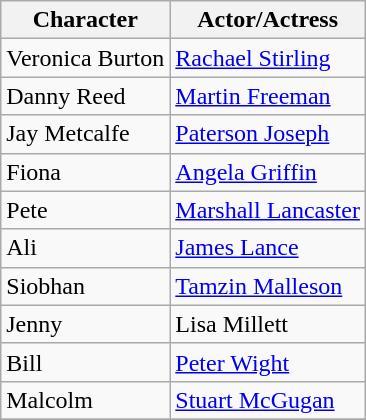<table class="wikitable">
<tr>
<th><strong>Character</strong></th>
<th><strong>Actor/Actress</strong></th>
</tr>
<tr>
<td>Veronica Burton</td>
<td><a href='#'>Rachael Stirling</a></td>
</tr>
<tr>
<td>Danny Reed</td>
<td><a href='#'>Martin Freeman</a></td>
</tr>
<tr>
<td>Jay Metcalfe</td>
<td><a href='#'>Paterson Joseph</a></td>
</tr>
<tr>
<td>Fiona</td>
<td><a href='#'>Angela Griffin</a></td>
</tr>
<tr>
<td>Pete</td>
<td><a href='#'>Marshall Lancaster</a></td>
</tr>
<tr>
<td>Ali</td>
<td><a href='#'>James Lance</a></td>
</tr>
<tr>
<td>Siobhan</td>
<td><a href='#'>Tamzin Malleson</a></td>
</tr>
<tr>
<td>Jenny</td>
<td>Lisa Millett</td>
</tr>
<tr>
<td>Bill</td>
<td><a href='#'>Peter Wight</a></td>
</tr>
<tr>
<td>Malcolm</td>
<td><a href='#'>Stuart McGugan</a></td>
</tr>
<tr>
</tr>
</table>
